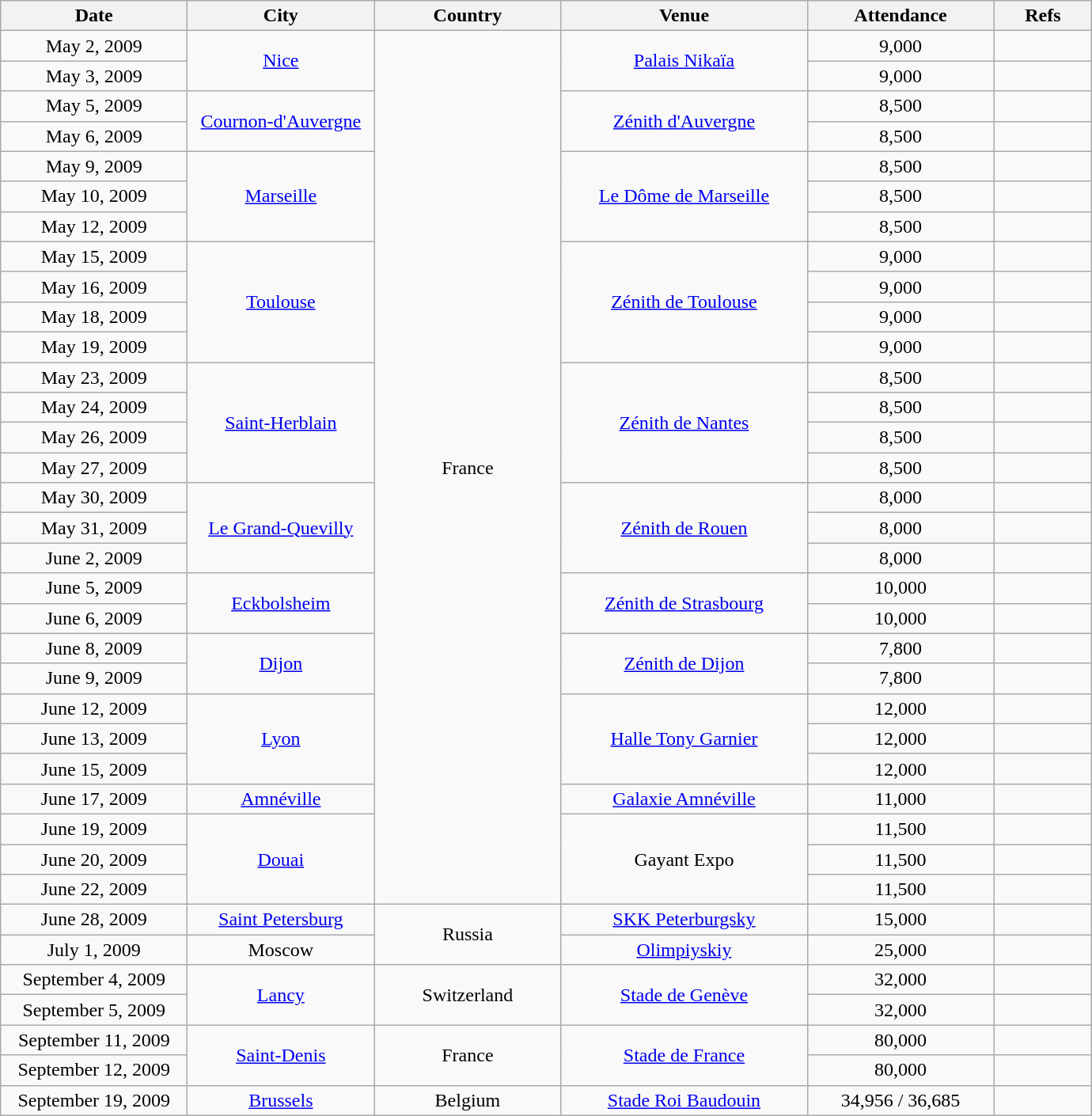<table class="wikitable" style="text-align:center;">
<tr>
<th width="150">Date</th>
<th width="150">City</th>
<th width="150">Country</th>
<th width="200">Venue</th>
<th width="150">Attendance</th>
<th width="75">Refs</th>
</tr>
<tr>
<td>May 2, 2009</td>
<td rowspan="2"><a href='#'>Nice</a></td>
<td rowspan="29">France</td>
<td rowspan="2"><a href='#'>Palais Nikaïa</a></td>
<td>9,000</td>
<td></td>
</tr>
<tr>
<td>May 3, 2009</td>
<td>9,000</td>
<td></td>
</tr>
<tr>
<td>May 5, 2009</td>
<td rowspan="2"><a href='#'>Cournon-d'Auvergne</a></td>
<td rowspan="2"><a href='#'>Zénith d'Auvergne</a></td>
<td>8,500</td>
<td></td>
</tr>
<tr>
<td>May 6, 2009</td>
<td>8,500</td>
<td></td>
</tr>
<tr>
<td>May 9, 2009</td>
<td rowspan="3"><a href='#'>Marseille</a></td>
<td rowspan="3"><a href='#'>Le Dôme de Marseille</a></td>
<td>8,500</td>
<td></td>
</tr>
<tr>
<td>May 10, 2009</td>
<td>8,500</td>
<td></td>
</tr>
<tr>
<td>May 12, 2009</td>
<td>8,500</td>
<td></td>
</tr>
<tr>
<td>May 15, 2009</td>
<td rowspan="4"><a href='#'>Toulouse</a></td>
<td rowspan="4"><a href='#'>Zénith de Toulouse</a></td>
<td>9,000</td>
<td></td>
</tr>
<tr>
<td>May 16, 2009</td>
<td>9,000</td>
<td></td>
</tr>
<tr>
<td>May 18, 2009</td>
<td>9,000</td>
<td></td>
</tr>
<tr>
<td>May 19, 2009</td>
<td>9,000</td>
<td></td>
</tr>
<tr>
<td>May 23, 2009</td>
<td rowspan="4"><a href='#'>Saint-Herblain</a></td>
<td rowspan="4"><a href='#'>Zénith de Nantes</a></td>
<td>8,500</td>
<td></td>
</tr>
<tr>
<td>May 24, 2009</td>
<td>8,500</td>
<td></td>
</tr>
<tr>
<td>May 26, 2009</td>
<td>8,500</td>
<td></td>
</tr>
<tr>
<td>May 27, 2009</td>
<td>8,500</td>
</tr>
<tr>
<td>May 30, 2009</td>
<td rowspan="3"><a href='#'>Le Grand-Quevilly</a></td>
<td rowspan="3"><a href='#'>Zénith de Rouen</a></td>
<td>8,000</td>
<td></td>
</tr>
<tr>
<td>May 31, 2009</td>
<td>8,000</td>
<td></td>
</tr>
<tr>
<td>June 2, 2009</td>
<td>8,000</td>
<td></td>
</tr>
<tr>
<td>June 5, 2009</td>
<td rowspan="2"><a href='#'>Eckbolsheim</a></td>
<td rowspan="2"><a href='#'>Zénith de Strasbourg</a></td>
<td>10,000</td>
<td></td>
</tr>
<tr>
<td>June 6, 2009</td>
<td>10,000</td>
<td></td>
</tr>
<tr>
<td>June 8, 2009</td>
<td rowspan="2"><a href='#'>Dijon</a></td>
<td rowspan="2"><a href='#'>Zénith de Dijon</a></td>
<td>7,800</td>
<td></td>
</tr>
<tr>
<td>June 9, 2009</td>
<td>7,800</td>
<td></td>
</tr>
<tr>
<td>June 12, 2009</td>
<td rowspan="3"><a href='#'>Lyon</a></td>
<td rowspan="3"><a href='#'>Halle Tony Garnier</a></td>
<td>12,000</td>
<td></td>
</tr>
<tr>
<td>June 13, 2009</td>
<td>12,000</td>
<td></td>
</tr>
<tr>
<td>June 15, 2009</td>
<td>12,000</td>
<td></td>
</tr>
<tr>
<td>June 17, 2009</td>
<td><a href='#'>Amnéville</a></td>
<td><a href='#'>Galaxie Amnéville</a></td>
<td>11,000</td>
<td></td>
</tr>
<tr>
<td>June 19, 2009</td>
<td rowspan="3"><a href='#'>Douai</a></td>
<td rowspan="3">Gayant Expo</td>
<td>11,500</td>
<td></td>
</tr>
<tr>
<td>June 20, 2009</td>
<td>11,500</td>
<td></td>
</tr>
<tr>
<td>June 22, 2009</td>
<td>11,500</td>
<td></td>
</tr>
<tr>
<td>June 28, 2009</td>
<td><a href='#'>Saint Petersburg</a></td>
<td rowspan="2">Russia</td>
<td><a href='#'>SKK Peterburgsky</a></td>
<td>15,000</td>
<td></td>
</tr>
<tr>
<td>July 1, 2009</td>
<td>Moscow</td>
<td><a href='#'>Olimpiyskiy</a></td>
<td>25,000</td>
<td></td>
</tr>
<tr>
<td>September 4, 2009</td>
<td rowspan="2"><a href='#'>Lancy</a></td>
<td rowspan="2">Switzerland</td>
<td rowspan="2"><a href='#'>Stade de Genève</a></td>
<td>32,000</td>
<td></td>
</tr>
<tr>
<td>September 5, 2009</td>
<td>32,000</td>
<td></td>
</tr>
<tr>
<td>September 11, 2009</td>
<td rowspan="2"><a href='#'>Saint-Denis</a></td>
<td rowspan="2">France</td>
<td rowspan="2"><a href='#'>Stade de France</a></td>
<td>80,000</td>
<td></td>
</tr>
<tr>
<td>September 12, 2009</td>
<td>80,000</td>
<td></td>
</tr>
<tr>
<td>September 19, 2009</td>
<td><a href='#'>Brussels</a></td>
<td>Belgium</td>
<td><a href='#'>Stade Roi Baudouin</a></td>
<td>34,956 / 36,685</td>
<td></td>
</tr>
</table>
